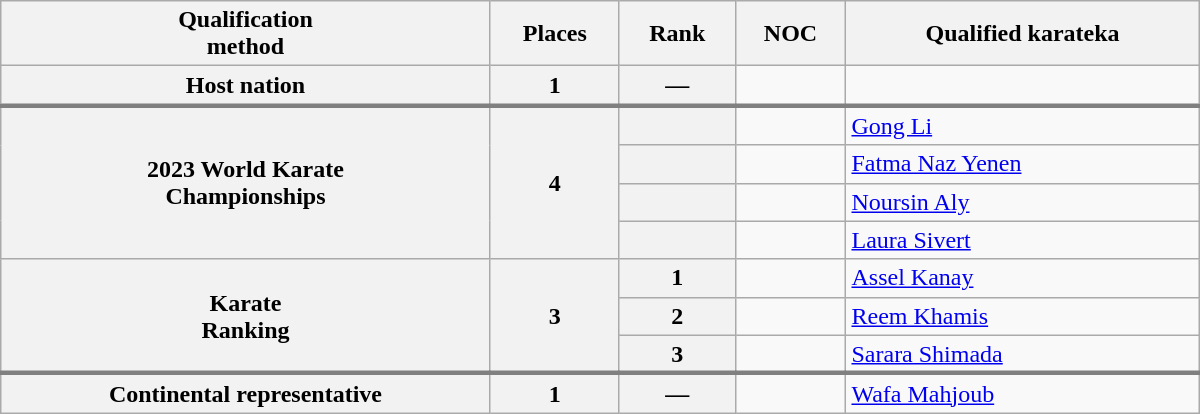<table class="wikitable" width=800>
<tr>
<th>Qualification<br>method</th>
<th>Places</th>
<th>Rank</th>
<th>NOC</th>
<th>Qualified karateka</th>
</tr>
<tr style="border-bottom: 3px solid grey;">
<th>Host nation</th>
<th>1</th>
<th>—</th>
<td></td>
<td></td>
</tr>
<tr>
<th rowspan=4>2023 World Karate<br>Championships</th>
<th rowspan=4>4</th>
<th></th>
<td></td>
<td><a href='#'>Gong Li</a></td>
</tr>
<tr>
<th></th>
<td></td>
<td><a href='#'>Fatma Naz Yenen</a></td>
</tr>
<tr>
<th></th>
<td></td>
<td><a href='#'>Noursin Aly</a></td>
</tr>
<tr>
<th></th>
<td></td>
<td><a href='#'>Laura Sivert</a></td>
</tr>
<tr>
<th rowspan=3>Karate<br>Ranking</th>
<th rowspan=3>3</th>
<th>1</th>
<td></td>
<td><a href='#'>Assel Kanay</a></td>
</tr>
<tr>
<th>2</th>
<td></td>
<td><a href='#'>Reem Khamis</a></td>
</tr>
<tr>
<th>3</th>
<td></td>
<td><a href='#'>Sarara Shimada</a></td>
</tr>
<tr>
</tr>
<tr style="border-top: 3px solid grey;">
<th rowspan=5>Continental representative</th>
<th>1</th>
<th>—</th>
<td></td>
<td><a href='#'>Wafa Mahjoub</a></td>
</tr>
</table>
